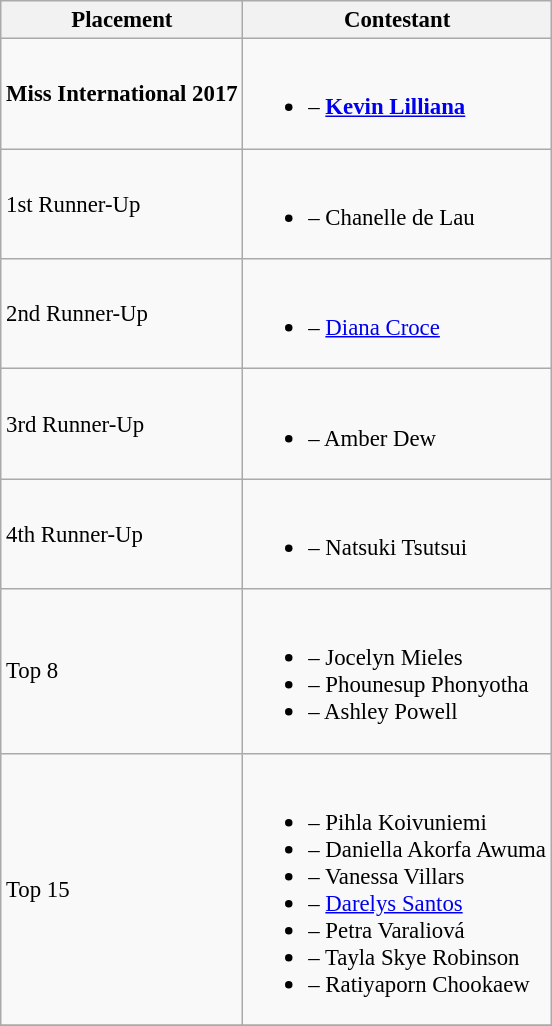<table class="wikitable sortable" style="font-size:95%;">
<tr>
<th>Placement</th>
<th>Contestant</th>
</tr>
<tr>
<td><strong>Miss International 2017</strong></td>
<td><br><ul><li><strong></strong> – <strong><a href='#'>Kevin Lilliana</a></strong></li></ul></td>
</tr>
<tr>
<td>1st Runner-Up</td>
<td><br><ul><li> – Chanelle de Lau</li></ul></td>
</tr>
<tr>
<td>2nd Runner-Up</td>
<td><br><ul><li> – <a href='#'>Diana Croce</a></li></ul></td>
</tr>
<tr>
<td>3rd Runner-Up</td>
<td><br><ul><li> – Amber Dew</li></ul></td>
</tr>
<tr>
<td>4th Runner-Up</td>
<td><br><ul><li> – Natsuki Tsutsui</li></ul></td>
</tr>
<tr>
<td>Top 8</td>
<td><br><ul><li> – Jocelyn Mieles</li><li> – Phounesup Phonyotha</li><li>  – Ashley Powell</li></ul></td>
</tr>
<tr>
<td>Top 15</td>
<td><br><ul><li> – Pihla Koivuniemi</li><li>  – Daniella Akorfa Awuma</li><li> – Vanessa Villars</li><li> – <a href='#'>Darelys Santos</a></li><li> – Petra Varaliová</li><li> – Tayla Skye Robinson</li><li> – Ratiyaporn Chookaew</li></ul></td>
</tr>
<tr>
</tr>
</table>
